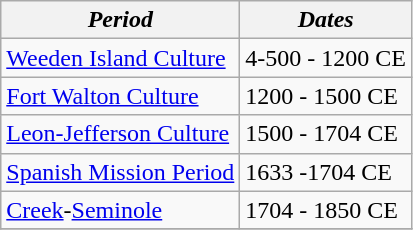<table class="wikitable">
<tr>
<th><em>Period</em></th>
<th><em>Dates</em></th>
</tr>
<tr>
<td rowspan="1"><a href='#'>Weeden Island Culture</a></td>
<td>4-500 - 1200 CE</td>
</tr>
<tr>
<td rowspan="1"><a href='#'>Fort Walton Culture</a></td>
<td>1200 - 1500 CE</td>
</tr>
<tr>
<td rowspan="1"><a href='#'>Leon-Jefferson Culture</a></td>
<td>1500 - 1704 CE</td>
</tr>
<tr>
<td rowspan="1"><a href='#'>Spanish Mission Period</a></td>
<td>1633 -1704 CE</td>
</tr>
<tr>
<td rowspan="1"><a href='#'>Creek</a>-<a href='#'>Seminole</a></td>
<td>1704 - 1850 CE</td>
</tr>
<tr>
</tr>
</table>
